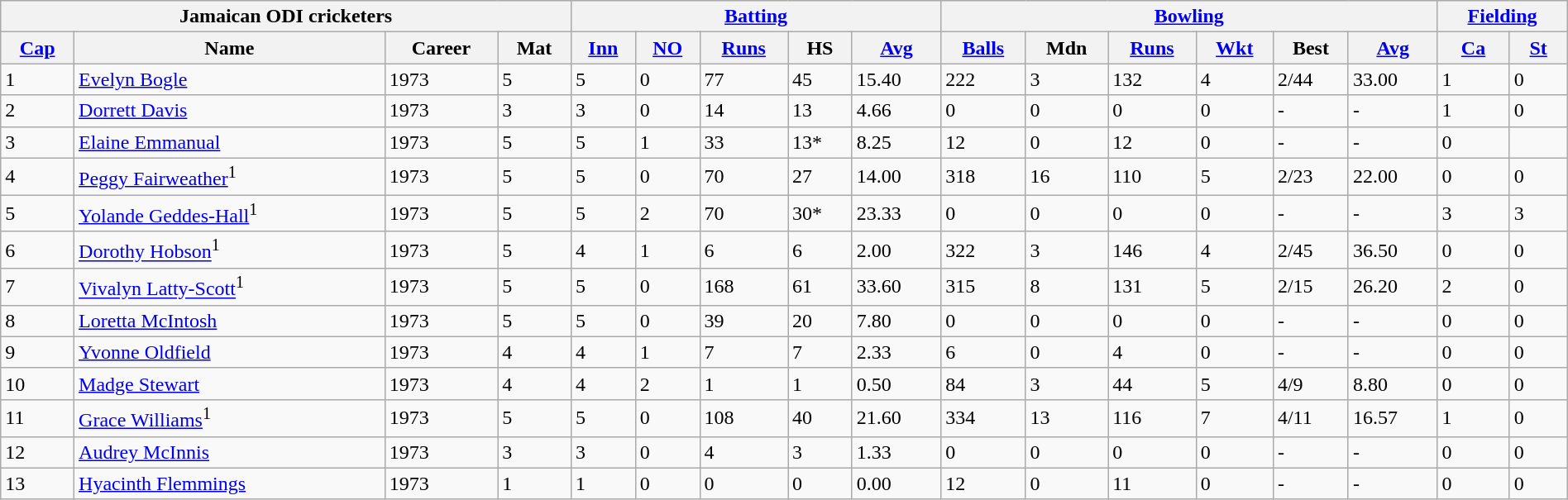<table class="wikitable" width="100%">
<tr bgcolor="#efefef">
<th colspan=4>Jamaican ODI cricketers</th>
<th colspan=5><a href='#'>Batting</a></th>
<th colspan=6><a href='#'>Bowling</a></th>
<th colspan=2><a href='#'>Fielding</a></th>
</tr>
<tr bgcolor="#efefef">
<th><a href='#'>Cap</a></th>
<th>Name</th>
<th>Career</th>
<th>Mat</th>
<th><a href='#'>Inn</a></th>
<th><a href='#'>NO</a></th>
<th><a href='#'>Runs</a></th>
<th>HS</th>
<th><a href='#'>Avg</a></th>
<th><a href='#'>Balls</a></th>
<th>Mdn</th>
<th><a href='#'>Runs</a></th>
<th><a href='#'>Wkt</a></th>
<th>Best</th>
<th><a href='#'>Avg</a></th>
<th><a href='#'>Ca</a></th>
<th><a href='#'>St</a></th>
</tr>
<tr>
<td>1</td>
<td><a href='#'>Evelyn Bogle</a></td>
<td>1973</td>
<td>5</td>
<td>5</td>
<td>0</td>
<td>77</td>
<td>45</td>
<td>15.40</td>
<td>222</td>
<td>3</td>
<td>132</td>
<td>4</td>
<td>2/44</td>
<td>33.00</td>
<td>1</td>
<td>0</td>
</tr>
<tr>
<td>2</td>
<td><a href='#'>Dorrett Davis</a></td>
<td>1973</td>
<td>3</td>
<td>3</td>
<td>0</td>
<td>14</td>
<td>13</td>
<td>4.66</td>
<td>0</td>
<td>0</td>
<td>0</td>
<td>0</td>
<td>-</td>
<td>-</td>
<td>1</td>
<td>0</td>
</tr>
<tr>
<td>3</td>
<td><a href='#'>Elaine Emmanual</a></td>
<td>1973</td>
<td>5</td>
<td>5</td>
<td>1</td>
<td>33</td>
<td>13*</td>
<td>8.25</td>
<td>12</td>
<td>0</td>
<td>12</td>
<td>0</td>
<td>-</td>
<td>-</td>
<td>0</td>
<td></td>
</tr>
<tr>
<td>4</td>
<td><a href='#'>Peggy Fairweather</a><sup>1</sup></td>
<td>1973</td>
<td>5</td>
<td>5</td>
<td>0</td>
<td>70</td>
<td>27</td>
<td>14.00</td>
<td>318</td>
<td>16</td>
<td>110</td>
<td>5</td>
<td>2/23</td>
<td>22.00</td>
<td>0</td>
<td>0</td>
</tr>
<tr>
<td>5</td>
<td><a href='#'>Yolande Geddes-Hall</a><sup>1</sup></td>
<td>1973</td>
<td>5</td>
<td>5</td>
<td>2</td>
<td>70</td>
<td>30*</td>
<td>23.33</td>
<td>0</td>
<td>0</td>
<td>0</td>
<td>0</td>
<td>-</td>
<td>-</td>
<td>3</td>
<td>3</td>
</tr>
<tr>
<td>6</td>
<td><a href='#'>Dorothy Hobson</a><sup>1</sup></td>
<td>1973</td>
<td>5</td>
<td>4</td>
<td>1</td>
<td>6</td>
<td>6</td>
<td>2.00</td>
<td>322</td>
<td>3</td>
<td>146</td>
<td>4</td>
<td>2/45</td>
<td>36.50</td>
<td>0</td>
<td>0</td>
</tr>
<tr>
<td>7</td>
<td><a href='#'>Vivalyn Latty-Scott</a><sup>1</sup></td>
<td>1973</td>
<td>5</td>
<td>5</td>
<td>0</td>
<td>168</td>
<td>61</td>
<td>33.60</td>
<td>315</td>
<td>8</td>
<td>131</td>
<td>5</td>
<td>2/15</td>
<td>26.20</td>
<td>2</td>
<td>0</td>
</tr>
<tr>
<td>8</td>
<td><a href='#'>Loretta McIntosh</a></td>
<td>1973</td>
<td>5</td>
<td>5</td>
<td>0</td>
<td>39</td>
<td>20</td>
<td>7.80</td>
<td>0</td>
<td>0</td>
<td>0</td>
<td>0</td>
<td>-</td>
<td>-</td>
<td>0</td>
<td>0</td>
</tr>
<tr>
<td>9</td>
<td><a href='#'>Yvonne Oldfield</a></td>
<td>1973</td>
<td>4</td>
<td>4</td>
<td>1</td>
<td>7</td>
<td>7</td>
<td>2.33</td>
<td>6</td>
<td>0</td>
<td>4</td>
<td>0</td>
<td>-</td>
<td>-</td>
<td>0</td>
<td>0</td>
</tr>
<tr>
<td>10</td>
<td><a href='#'>Madge Stewart</a></td>
<td>1973</td>
<td>4</td>
<td>4</td>
<td>2</td>
<td>1</td>
<td>1</td>
<td>0.50</td>
<td>84</td>
<td>3</td>
<td>44</td>
<td>5</td>
<td>4/9</td>
<td>8.80</td>
<td>0</td>
<td>0</td>
</tr>
<tr>
<td>11</td>
<td><a href='#'>Grace Williams</a><sup>1</sup></td>
<td>1973</td>
<td>5</td>
<td>5</td>
<td>0</td>
<td>108</td>
<td>40</td>
<td>21.60</td>
<td>334</td>
<td>13</td>
<td>116</td>
<td>7</td>
<td>4/11</td>
<td>16.57</td>
<td>1</td>
<td>0</td>
</tr>
<tr>
<td>12</td>
<td><a href='#'>Audrey McInnis</a></td>
<td>1973</td>
<td>3</td>
<td>3</td>
<td>0</td>
<td>4</td>
<td>3</td>
<td>1.33</td>
<td>0</td>
<td>0</td>
<td>0</td>
<td>0</td>
<td>-</td>
<td>-</td>
<td>0</td>
<td>0</td>
</tr>
<tr>
<td>13</td>
<td><a href='#'>Hyacinth Flemmings</a></td>
<td>1973</td>
<td>1</td>
<td>1</td>
<td>0</td>
<td>0</td>
<td>0</td>
<td>0.00</td>
<td>12</td>
<td>0</td>
<td>11</td>
<td>0</td>
<td>-</td>
<td>-</td>
<td>0</td>
<td>0</td>
</tr>
</table>
